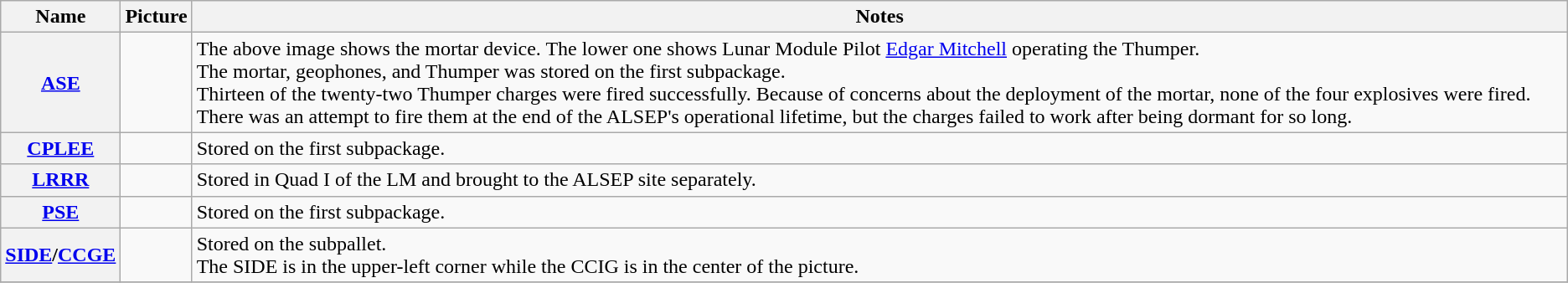<table class="wikitable">
<tr>
<th>Name</th>
<th>Picture</th>
<th>Notes</th>
</tr>
<tr>
<th><a href='#'>ASE</a></th>
<td><br></td>
<td>The above image shows the mortar device. The lower one shows Lunar Module Pilot <a href='#'>Edgar Mitchell</a> operating the Thumper.<br>The mortar, geophones, and Thumper was stored on the first subpackage.<br>Thirteen of the twenty-two Thumper charges were fired successfully. Because of concerns about the deployment of the mortar, none of the four explosives were fired. There was an attempt to fire them at the end of the ALSEP's operational lifetime, but the charges failed to work after being dormant for so long.</td>
</tr>
<tr>
<th><a href='#'>CPLEE</a></th>
<td></td>
<td>Stored on the first subpackage.</td>
</tr>
<tr>
<th><a href='#'>LRRR</a></th>
<td></td>
<td>Stored in Quad I of the LM and brought to the ALSEP site separately.</td>
</tr>
<tr>
<th><a href='#'>PSE</a></th>
<td></td>
<td>Stored on the first subpackage.</td>
</tr>
<tr>
<th><a href='#'>SIDE</a>/<a href='#'>CCGE</a></th>
<td></td>
<td>Stored on the subpallet.<br>The SIDE is in the upper-left corner while the CCIG is in the center of the picture.</td>
</tr>
<tr>
</tr>
</table>
